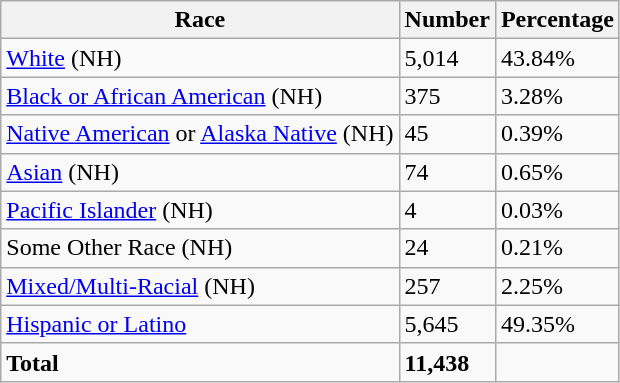<table class="wikitable">
<tr>
<th>Race</th>
<th>Number</th>
<th>Percentage</th>
</tr>
<tr>
<td><a href='#'>White</a> (NH)</td>
<td>5,014</td>
<td>43.84%</td>
</tr>
<tr>
<td><a href='#'>Black or African American</a> (NH)</td>
<td>375</td>
<td>3.28%</td>
</tr>
<tr>
<td><a href='#'>Native American</a> or <a href='#'>Alaska Native</a> (NH)</td>
<td>45</td>
<td>0.39%</td>
</tr>
<tr>
<td><a href='#'>Asian</a> (NH)</td>
<td>74</td>
<td>0.65%</td>
</tr>
<tr>
<td><a href='#'>Pacific Islander</a> (NH)</td>
<td>4</td>
<td>0.03%</td>
</tr>
<tr>
<td>Some Other Race (NH)</td>
<td>24</td>
<td>0.21%</td>
</tr>
<tr>
<td><a href='#'>Mixed/Multi-Racial</a> (NH)</td>
<td>257</td>
<td>2.25%</td>
</tr>
<tr>
<td><a href='#'>Hispanic or Latino</a></td>
<td>5,645</td>
<td>49.35%</td>
</tr>
<tr>
<td><strong>Total</strong></td>
<td><strong>11,438</strong></td>
<td></td>
</tr>
</table>
